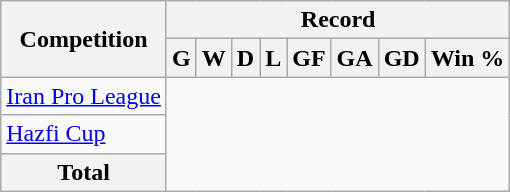<table class="wikitable" style="text-align: center">
<tr>
<th rowspan=2>Competition</th>
<th colspan=9>Record</th>
</tr>
<tr>
<th>G</th>
<th>W</th>
<th>D</th>
<th>L</th>
<th>GF</th>
<th>GA</th>
<th>GD</th>
<th>Win %</th>
</tr>
<tr>
<td style="text-align: left"><a href='#'>Iran Pro League</a><br></td>
</tr>
<tr>
<td style="text-align: left"><a href='#'>Hazfi Cup</a><br></td>
</tr>
<tr>
<th>Total<br></th>
</tr>
</table>
